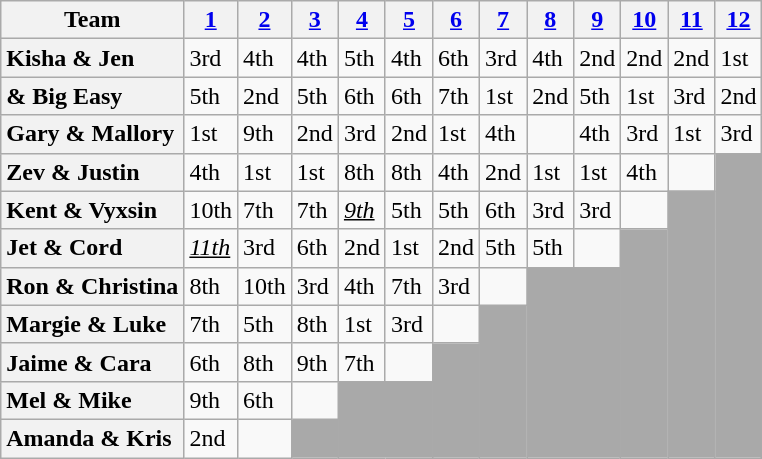<table class="wikitable sortable" style="text-align:left;">
<tr>
<th scope="col" class="unsortable">Team</th>
<th scope="col"><a href='#'>1</a></th>
<th scope="col"><a href='#'>2</a></th>
<th scope="col"><a href='#'>3</a></th>
<th scope="col"><a href='#'>4</a></th>
<th scope="col"><a href='#'>5</a></th>
<th scope="col"><a href='#'>6</a></th>
<th scope="col"><a href='#'>7</a></th>
<th scope="col"><a href='#'>8</a></th>
<th scope="col"><a href='#'>9</a></th>
<th scope="col"><a href='#'>10</a></th>
<th scope="col"><a href='#'>11</a></th>
<th scope="col"><a href='#'>12</a></th>
</tr>
<tr>
<th scope="row" style="text-align:left">Kisha & Jen</th>
<td>3rd</td>
<td>4th</td>
<td>4th</td>
<td>5th</td>
<td>4th</td>
<td>6th</td>
<td>3rd</td>
<td>4th</td>
<td>2nd</td>
<td>2nd</td>
<td>2nd</td>
<td>1st</td>
</tr>
<tr>
<th scope="row" style="text-align:left"> & Big Easy</th>
<td>5th</td>
<td>2nd</td>
<td>5th</td>
<td>6th</td>
<td>6th</td>
<td>7th</td>
<td>1st</td>
<td>2nd</td>
<td>5th</td>
<td>1st</td>
<td>3rd</td>
<td>2nd</td>
</tr>
<tr>
<th scope="row" style="text-align:left">Gary & Mallory</th>
<td>1st</td>
<td>9th</td>
<td>2nd</td>
<td>3rd</td>
<td>2nd</td>
<td>1st</td>
<td>4th</td>
<td></td>
<td>4th</td>
<td>3rd</td>
<td>1st</td>
<td>3rd</td>
</tr>
<tr>
<th scope="row" style="text-align:left">Zev & Justin</th>
<td>4th</td>
<td>1st</td>
<td>1st</td>
<td>8th</td>
<td>8th</td>
<td>4th</td>
<td>2nd</td>
<td>1st</td>
<td>1st</td>
<td>4th</td>
<td></td>
<td rowspan="8" style="background:darkgrey;"></td>
</tr>
<tr>
<th scope="row" style="text-align:left">Kent & Vyxsin</th>
<td>10th</td>
<td>7th</td>
<td>7th</td>
<td><em><u>9th</u></em></td>
<td>5th</td>
<td>5th</td>
<td>6th</td>
<td>3rd</td>
<td>3rd</td>
<td></td>
<td rowspan="7" style="background:darkgrey;"></td>
</tr>
<tr>
<th scope="row" style="text-align:left">Jet & Cord</th>
<td><em><u>11th</u></em></td>
<td>3rd</td>
<td>6th</td>
<td>2nd</td>
<td>1st</td>
<td>2nd</td>
<td>5th</td>
<td>5th</td>
<td></td>
<td rowspan="6" style="background:darkgrey;"></td>
</tr>
<tr>
<th scope="row" style="text-align:left">Ron & Christina</th>
<td>8th</td>
<td>10th</td>
<td>3rd</td>
<td>4th</td>
<td>7th</td>
<td>3rd</td>
<td></td>
<td colspan="2" rowspan="5" style="background:darkgrey;"></td>
</tr>
<tr>
<th scope="row" style="text-align:left">Margie & Luke</th>
<td>7th</td>
<td>5th</td>
<td>8th</td>
<td>1st</td>
<td>3rd</td>
<td></td>
<td rowspan="4" style="background:darkgrey;"></td>
</tr>
<tr>
<th scope="row" style="text-align:left">Jaime & Cara</th>
<td>6th</td>
<td>8th</td>
<td>9th</td>
<td>7th</td>
<td></td>
<td rowspan="3" style="background:darkgrey;"></td>
</tr>
<tr>
<th scope="row" style="text-align:left">Mel & Mike</th>
<td>9th</td>
<td>6th</td>
<td></td>
<td colspan="2" rowspan="2" style="background:darkgrey;"></td>
</tr>
<tr>
<th scope="row" style="text-align:left">Amanda & Kris</th>
<td>2nd</td>
<td></td>
<td style="background:darkgrey;"></td>
</tr>
</table>
